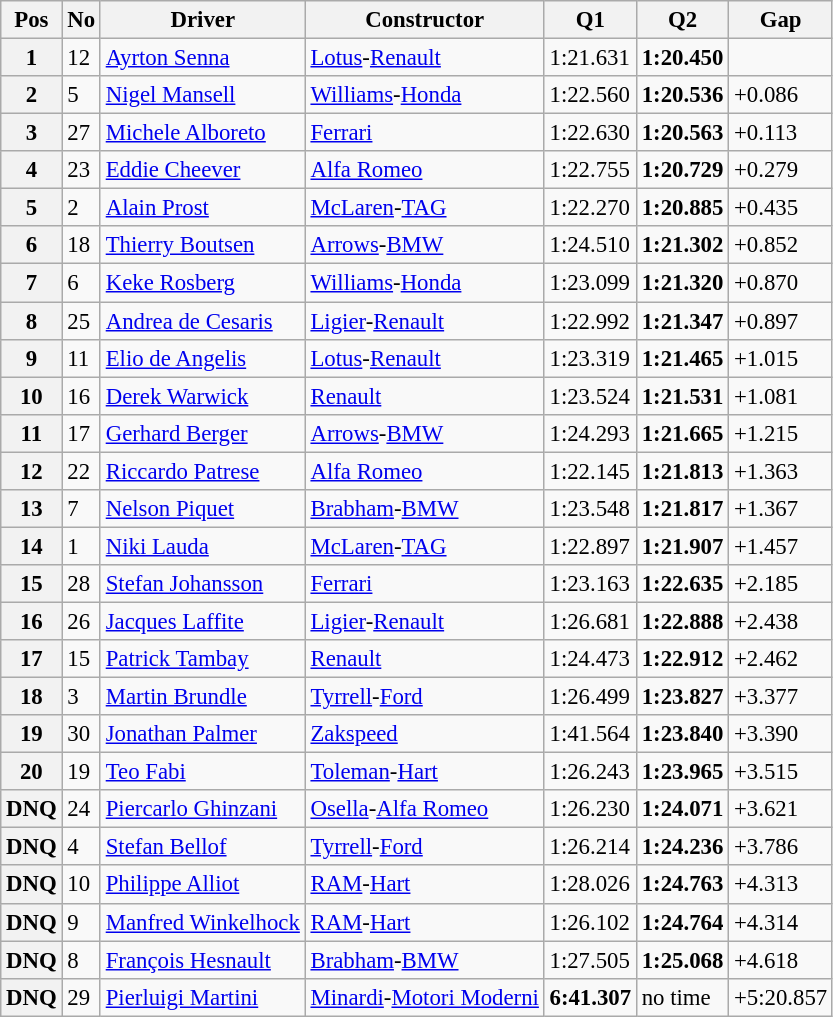<table class="wikitable sortable" style="font-size: 95%;">
<tr>
<th>Pos</th>
<th>No</th>
<th>Driver</th>
<th>Constructor</th>
<th>Q1</th>
<th>Q2</th>
<th>Gap</th>
</tr>
<tr>
<th>1</th>
<td>12</td>
<td> <a href='#'>Ayrton Senna</a></td>
<td><a href='#'>Lotus</a>-<a href='#'>Renault</a></td>
<td>1:21.631</td>
<td><strong>1:20.450</strong></td>
<td></td>
</tr>
<tr>
<th>2</th>
<td>5</td>
<td> <a href='#'>Nigel Mansell</a></td>
<td><a href='#'>Williams</a>-<a href='#'>Honda</a></td>
<td>1:22.560</td>
<td><strong>1:20.536</strong></td>
<td>+0.086</td>
</tr>
<tr>
<th>3</th>
<td>27</td>
<td> <a href='#'>Michele Alboreto</a></td>
<td><a href='#'>Ferrari</a></td>
<td>1:22.630</td>
<td><strong>1:20.563</strong></td>
<td>+0.113</td>
</tr>
<tr>
<th>4</th>
<td>23</td>
<td> <a href='#'>Eddie Cheever</a></td>
<td><a href='#'>Alfa Romeo</a></td>
<td>1:22.755</td>
<td><strong>1:20.729</strong></td>
<td>+0.279</td>
</tr>
<tr>
<th>5</th>
<td>2</td>
<td> <a href='#'>Alain Prost</a></td>
<td><a href='#'>McLaren</a>-<a href='#'>TAG</a></td>
<td>1:22.270</td>
<td><strong>1:20.885</strong></td>
<td>+0.435</td>
</tr>
<tr>
<th>6</th>
<td>18</td>
<td> <a href='#'>Thierry Boutsen</a></td>
<td><a href='#'>Arrows</a>-<a href='#'>BMW</a></td>
<td>1:24.510</td>
<td><strong>1:21.302</strong></td>
<td>+0.852</td>
</tr>
<tr>
<th>7</th>
<td>6</td>
<td> <a href='#'>Keke Rosberg</a></td>
<td><a href='#'>Williams</a>-<a href='#'>Honda</a></td>
<td>1:23.099</td>
<td><strong>1:21.320</strong></td>
<td>+0.870</td>
</tr>
<tr>
<th>8</th>
<td>25</td>
<td> <a href='#'>Andrea de Cesaris</a></td>
<td><a href='#'>Ligier</a>-<a href='#'>Renault</a></td>
<td>1:22.992</td>
<td><strong>1:21.347</strong></td>
<td>+0.897</td>
</tr>
<tr>
<th>9</th>
<td>11</td>
<td> <a href='#'>Elio de Angelis</a></td>
<td><a href='#'>Lotus</a>-<a href='#'>Renault</a></td>
<td>1:23.319</td>
<td><strong>1:21.465</strong></td>
<td>+1.015</td>
</tr>
<tr>
<th>10</th>
<td>16</td>
<td> <a href='#'>Derek Warwick</a></td>
<td><a href='#'>Renault</a></td>
<td>1:23.524</td>
<td><strong>1:21.531</strong></td>
<td>+1.081</td>
</tr>
<tr>
<th>11</th>
<td>17</td>
<td> <a href='#'>Gerhard Berger</a></td>
<td><a href='#'>Arrows</a>-<a href='#'>BMW</a></td>
<td>1:24.293</td>
<td><strong>1:21.665</strong></td>
<td>+1.215</td>
</tr>
<tr>
<th>12</th>
<td>22</td>
<td> <a href='#'>Riccardo Patrese</a></td>
<td><a href='#'>Alfa Romeo</a></td>
<td>1:22.145</td>
<td><strong>1:21.813</strong></td>
<td>+1.363</td>
</tr>
<tr>
<th>13</th>
<td>7</td>
<td> <a href='#'>Nelson Piquet</a></td>
<td><a href='#'>Brabham</a>-<a href='#'>BMW</a></td>
<td>1:23.548</td>
<td><strong>1:21.817</strong></td>
<td>+1.367</td>
</tr>
<tr>
<th>14</th>
<td>1</td>
<td> <a href='#'>Niki Lauda</a></td>
<td><a href='#'>McLaren</a>-<a href='#'>TAG</a></td>
<td>1:22.897</td>
<td><strong>1:21.907</strong></td>
<td>+1.457</td>
</tr>
<tr>
<th>15</th>
<td>28</td>
<td> <a href='#'>Stefan Johansson</a></td>
<td><a href='#'>Ferrari</a></td>
<td>1:23.163</td>
<td><strong>1:22.635</strong></td>
<td>+2.185</td>
</tr>
<tr>
<th>16</th>
<td>26</td>
<td> <a href='#'>Jacques Laffite</a></td>
<td><a href='#'>Ligier</a>-<a href='#'>Renault</a></td>
<td>1:26.681</td>
<td><strong>1:22.888</strong></td>
<td>+2.438</td>
</tr>
<tr>
<th>17</th>
<td>15</td>
<td> <a href='#'>Patrick Tambay</a></td>
<td><a href='#'>Renault</a></td>
<td>1:24.473</td>
<td><strong>1:22.912</strong></td>
<td>+2.462</td>
</tr>
<tr>
<th>18</th>
<td>3</td>
<td> <a href='#'>Martin Brundle</a></td>
<td><a href='#'>Tyrrell</a>-<a href='#'>Ford</a></td>
<td>1:26.499</td>
<td><strong>1:23.827</strong></td>
<td>+3.377</td>
</tr>
<tr>
<th>19</th>
<td>30</td>
<td> <a href='#'>Jonathan Palmer</a></td>
<td><a href='#'>Zakspeed</a></td>
<td>1:41.564</td>
<td><strong>1:23.840</strong></td>
<td>+3.390</td>
</tr>
<tr>
<th>20</th>
<td>19</td>
<td> <a href='#'>Teo Fabi</a></td>
<td><a href='#'>Toleman</a>-<a href='#'>Hart</a></td>
<td>1:26.243</td>
<td><strong>1:23.965</strong></td>
<td>+3.515</td>
</tr>
<tr>
<th data-sort-value="21">DNQ</th>
<td>24</td>
<td> <a href='#'>Piercarlo Ghinzani</a></td>
<td><a href='#'>Osella</a>-<a href='#'>Alfa Romeo</a></td>
<td>1:26.230</td>
<td><strong>1:24.071</strong></td>
<td>+3.621</td>
</tr>
<tr>
<th data-sort-value="22">DNQ</th>
<td>4</td>
<td> <a href='#'>Stefan Bellof</a></td>
<td><a href='#'>Tyrrell</a>-<a href='#'>Ford</a></td>
<td>1:26.214</td>
<td><strong>1:24.236</strong></td>
<td>+3.786</td>
</tr>
<tr>
<th data-sort-value="23">DNQ</th>
<td>10</td>
<td> <a href='#'>Philippe Alliot</a></td>
<td><a href='#'>RAM</a>-<a href='#'>Hart</a></td>
<td>1:28.026</td>
<td><strong>1:24.763</strong></td>
<td>+4.313</td>
</tr>
<tr>
<th data-sort-value="24">DNQ</th>
<td>9</td>
<td> <a href='#'>Manfred Winkelhock</a></td>
<td><a href='#'>RAM</a>-<a href='#'>Hart</a></td>
<td>1:26.102</td>
<td><strong>1:24.764</strong></td>
<td>+4.314</td>
</tr>
<tr>
<th data-sort-value="25">DNQ</th>
<td>8</td>
<td> <a href='#'>François Hesnault</a></td>
<td><a href='#'>Brabham</a>-<a href='#'>BMW</a></td>
<td>1:27.505</td>
<td><strong>1:25.068</strong></td>
<td>+4.618</td>
</tr>
<tr>
<th data-sort-value="26">DNQ</th>
<td>29</td>
<td> <a href='#'>Pierluigi Martini</a></td>
<td><a href='#'>Minardi</a>-<a href='#'>Motori Moderni</a></td>
<td><strong>6:41.307</strong></td>
<td>no time</td>
<td>+5:20.857</td>
</tr>
</table>
